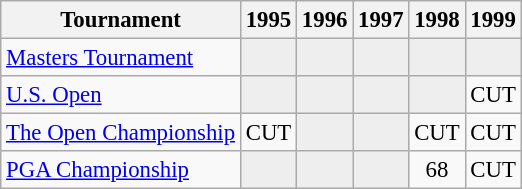<table class="wikitable" style="font-size:95%;text-align:center;">
<tr>
<th>Tournament</th>
<th>1995</th>
<th>1996</th>
<th>1997</th>
<th>1998</th>
<th>1999</th>
</tr>
<tr>
<td align=left><a href='#'>Masters Tournament</a></td>
<td style="background:#eeeeee;"></td>
<td style="background:#eeeeee;"></td>
<td style="background:#eeeeee;"></td>
<td style="background:#eeeeee;"></td>
<td style="background:#eeeeee;"></td>
</tr>
<tr>
<td align=left><a href='#'>U.S. Open</a></td>
<td style="background:#eeeeee;"></td>
<td style="background:#eeeeee;"></td>
<td style="background:#eeeeee;"></td>
<td style="background:#eeeeee;"></td>
<td>CUT</td>
</tr>
<tr>
<td align=left><a href='#'>The Open Championship</a></td>
<td>CUT</td>
<td style="background:#eeeeee;"></td>
<td style="background:#eeeeee;"></td>
<td>CUT</td>
<td>CUT</td>
</tr>
<tr>
<td align=left><a href='#'>PGA Championship</a></td>
<td style="background:#eeeeee;"></td>
<td style="background:#eeeeee;"></td>
<td style="background:#eeeeee;"></td>
<td>68</td>
<td>CUT</td>
</tr>
</table>
